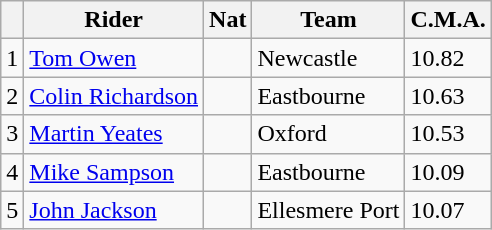<table class=wikitable>
<tr>
<th></th>
<th>Rider</th>
<th>Nat</th>
<th>Team</th>
<th>C.M.A.</th>
</tr>
<tr>
<td align="center">1</td>
<td><a href='#'>Tom Owen</a></td>
<td></td>
<td>Newcastle</td>
<td>10.82</td>
</tr>
<tr>
<td align="center">2</td>
<td><a href='#'>Colin Richardson</a></td>
<td></td>
<td>Eastbourne</td>
<td>10.63</td>
</tr>
<tr>
<td align="center">3</td>
<td><a href='#'>Martin Yeates</a></td>
<td></td>
<td>Oxford</td>
<td>10.53</td>
</tr>
<tr>
<td align="center">4</td>
<td><a href='#'>Mike Sampson</a></td>
<td></td>
<td>Eastbourne</td>
<td>10.09</td>
</tr>
<tr>
<td align="center">5</td>
<td><a href='#'>John Jackson</a></td>
<td></td>
<td>Ellesmere Port</td>
<td>10.07</td>
</tr>
</table>
